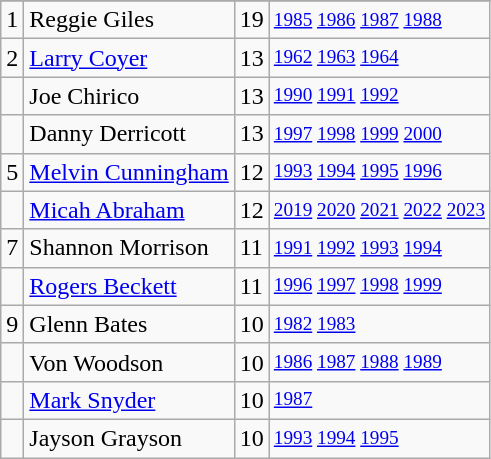<table class="wikitable">
<tr>
</tr>
<tr>
<td>1</td>
<td>Reggie Giles</td>
<td>19</td>
<td style="font-size:80%;"><a href='#'>1985</a> <a href='#'>1986</a> <a href='#'>1987</a> <a href='#'>1988</a></td>
</tr>
<tr>
<td>2</td>
<td><a href='#'>Larry Coyer</a></td>
<td>13</td>
<td style="font-size:80%;"><a href='#'>1962</a> <a href='#'>1963</a> <a href='#'>1964</a></td>
</tr>
<tr>
<td></td>
<td>Joe Chirico</td>
<td>13</td>
<td style="font-size:80%;"><a href='#'>1990</a> <a href='#'>1991</a> <a href='#'>1992</a></td>
</tr>
<tr>
<td></td>
<td>Danny Derricott</td>
<td>13</td>
<td style="font-size:80%;"><a href='#'>1997</a> <a href='#'>1998</a> <a href='#'>1999</a> <a href='#'>2000</a></td>
</tr>
<tr>
<td>5</td>
<td><a href='#'>Melvin Cunningham</a></td>
<td>12</td>
<td style="font-size:80%;"><a href='#'>1993</a> <a href='#'>1994</a> <a href='#'>1995</a> <a href='#'>1996</a></td>
</tr>
<tr>
<td></td>
<td><a href='#'>Micah Abraham</a></td>
<td>12</td>
<td style="font-size:80%;"><a href='#'>2019</a> <a href='#'>2020</a> <a href='#'>2021</a> <a href='#'>2022</a> <a href='#'>2023</a></td>
</tr>
<tr>
<td>7</td>
<td>Shannon Morrison</td>
<td>11</td>
<td style="font-size:80%;"><a href='#'>1991</a> <a href='#'>1992</a> <a href='#'>1993</a> <a href='#'>1994</a></td>
</tr>
<tr>
<td></td>
<td><a href='#'>Rogers Beckett</a></td>
<td>11</td>
<td style="font-size:80%;"><a href='#'>1996</a> <a href='#'>1997</a> <a href='#'>1998</a> <a href='#'>1999</a></td>
</tr>
<tr>
<td>9</td>
<td>Glenn Bates</td>
<td>10</td>
<td style="font-size:80%;"><a href='#'>1982</a> <a href='#'>1983</a></td>
</tr>
<tr>
<td></td>
<td>Von Woodson</td>
<td>10</td>
<td style="font-size:80%;"><a href='#'>1986</a> <a href='#'>1987</a> <a href='#'>1988</a> <a href='#'>1989</a></td>
</tr>
<tr>
<td></td>
<td><a href='#'>Mark Snyder</a></td>
<td>10</td>
<td style="font-size:80%;"><a href='#'>1987</a></td>
</tr>
<tr>
<td></td>
<td>Jayson Grayson</td>
<td>10</td>
<td style="font-size:80%;"><a href='#'>1993</a> <a href='#'>1994</a> <a href='#'>1995</a></td>
</tr>
</table>
